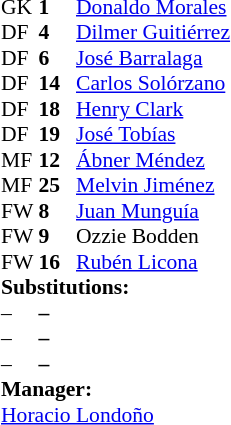<table style = "font-size: 90%" cellspacing = "0" cellpadding = "0">
<tr>
<td colspan = 4></td>
</tr>
<tr>
<th style="width:25px;"></th>
<th style="width:25px;"></th>
</tr>
<tr>
<td>GK</td>
<td><strong>1</strong></td>
<td> <a href='#'>Donaldo Morales</a></td>
</tr>
<tr>
<td>DF</td>
<td><strong>4</strong></td>
<td> <a href='#'>Dilmer Guitiérrez</a></td>
</tr>
<tr>
<td>DF</td>
<td><strong>6</strong></td>
<td> <a href='#'>José Barralaga</a></td>
</tr>
<tr>
<td>DF</td>
<td><strong>14</strong></td>
<td> <a href='#'>Carlos Solórzano</a></td>
</tr>
<tr>
<td>DF</td>
<td><strong>18</strong></td>
<td> <a href='#'>Henry Clark</a></td>
</tr>
<tr>
<td>DF</td>
<td><strong>19</strong></td>
<td> <a href='#'>José Tobías</a></td>
</tr>
<tr>
<td>MF</td>
<td><strong>12</strong></td>
<td> <a href='#'>Ábner Méndez</a></td>
</tr>
<tr>
<td>MF</td>
<td><strong>25</strong></td>
<td> <a href='#'>Melvin Jiménez</a></td>
</tr>
<tr>
<td>FW</td>
<td><strong>8</strong></td>
<td> <a href='#'>Juan Munguía</a></td>
</tr>
<tr>
<td>FW</td>
<td><strong>9</strong></td>
<td> Ozzie Bodden</td>
</tr>
<tr>
<td>FW</td>
<td><strong>16</strong></td>
<td> <a href='#'>Rubén Licona</a></td>
</tr>
<tr>
<td colspan = 3><strong>Substitutions:</strong></td>
</tr>
<tr>
<td>–</td>
<td><strong>–</strong></td>
<td></td>
</tr>
<tr>
<td>–</td>
<td><strong>–</strong></td>
<td></td>
</tr>
<tr>
<td>–</td>
<td><strong>–</strong></td>
<td></td>
</tr>
<tr>
<td colspan = 3><strong>Manager:</strong></td>
</tr>
<tr>
<td colspan = 3> <a href='#'>Horacio Londoño</a></td>
</tr>
</table>
